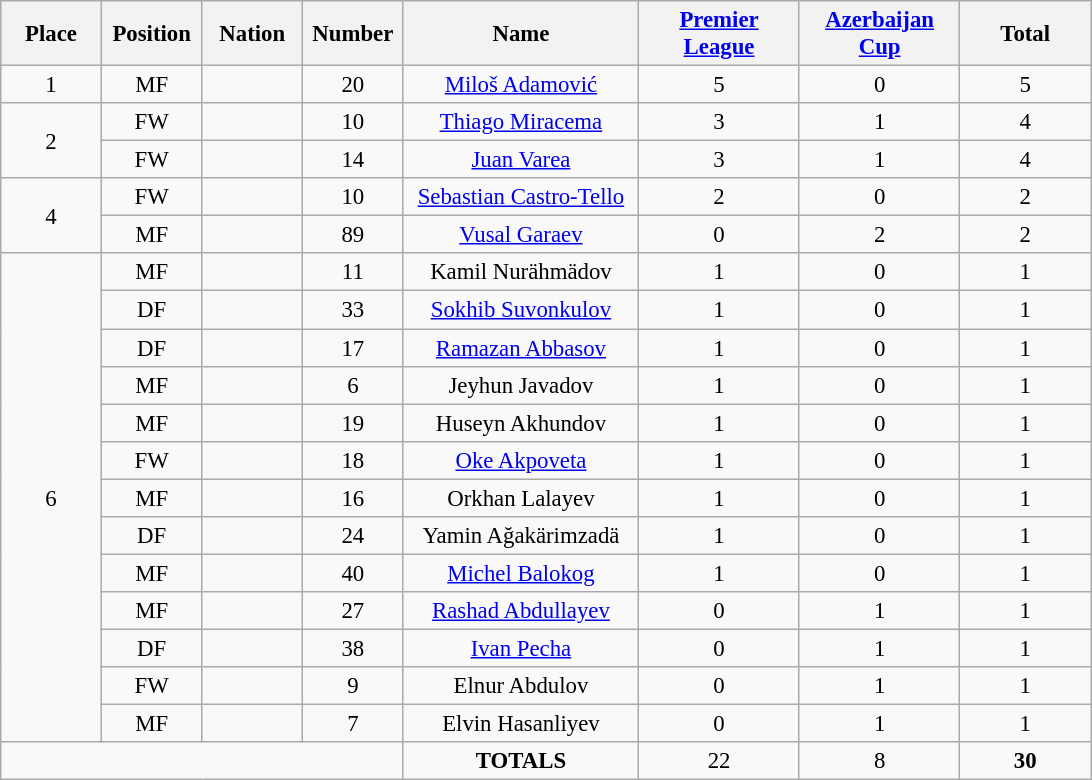<table class="wikitable" style="font-size: 95%; text-align: center;">
<tr>
<th width=60>Place</th>
<th width=60>Position</th>
<th width=60>Nation</th>
<th width=60>Number</th>
<th width=150>Name</th>
<th width=100><a href='#'>Premier League</a></th>
<th width=100><a href='#'>Azerbaijan Cup</a></th>
<th width=80>Total</th>
</tr>
<tr>
<td>1</td>
<td>MF</td>
<td></td>
<td>20</td>
<td><a href='#'>Miloš Adamović</a></td>
<td>5</td>
<td>0</td>
<td>5</td>
</tr>
<tr>
<td rowspan="2">2</td>
<td>FW</td>
<td></td>
<td>10</td>
<td><a href='#'>Thiago Miracema</a></td>
<td>3</td>
<td>1</td>
<td>4</td>
</tr>
<tr>
<td>FW</td>
<td></td>
<td>14</td>
<td><a href='#'>Juan Varea</a></td>
<td>3</td>
<td>1</td>
<td>4</td>
</tr>
<tr>
<td rowspan="2">4</td>
<td>FW</td>
<td></td>
<td>10</td>
<td><a href='#'>Sebastian Castro-Tello</a></td>
<td>2</td>
<td>0</td>
<td>2</td>
</tr>
<tr>
<td>MF</td>
<td></td>
<td>89</td>
<td><a href='#'>Vusal Garaev</a></td>
<td>0</td>
<td>2</td>
<td>2</td>
</tr>
<tr>
<td rowspan="13">6</td>
<td>MF</td>
<td></td>
<td>11</td>
<td>Kamil Nurähmädov</td>
<td>1</td>
<td>0</td>
<td>1</td>
</tr>
<tr>
<td>DF</td>
<td></td>
<td>33</td>
<td><a href='#'>Sokhib Suvonkulov</a></td>
<td>1</td>
<td>0</td>
<td>1</td>
</tr>
<tr>
<td>DF</td>
<td></td>
<td>17</td>
<td><a href='#'>Ramazan Abbasov</a></td>
<td>1</td>
<td>0</td>
<td>1</td>
</tr>
<tr>
<td>MF</td>
<td></td>
<td>6</td>
<td>Jeyhun Javadov</td>
<td>1</td>
<td>0</td>
<td>1</td>
</tr>
<tr>
<td>MF</td>
<td></td>
<td>19</td>
<td>Huseyn Akhundov</td>
<td>1</td>
<td>0</td>
<td>1</td>
</tr>
<tr>
<td>FW</td>
<td></td>
<td>18</td>
<td><a href='#'>Oke Akpoveta</a></td>
<td>1</td>
<td>0</td>
<td>1</td>
</tr>
<tr>
<td>MF</td>
<td></td>
<td>16</td>
<td>Orkhan Lalayev</td>
<td>1</td>
<td>0</td>
<td>1</td>
</tr>
<tr>
<td>DF</td>
<td></td>
<td>24</td>
<td>Yamin Ağakärimzadä</td>
<td>1</td>
<td>0</td>
<td>1</td>
</tr>
<tr>
<td>MF</td>
<td></td>
<td>40</td>
<td><a href='#'>Michel Balokog</a></td>
<td>1</td>
<td>0</td>
<td>1</td>
</tr>
<tr>
<td>MF</td>
<td></td>
<td>27</td>
<td><a href='#'>Rashad Abdullayev</a></td>
<td>0</td>
<td>1</td>
<td>1</td>
</tr>
<tr>
<td>DF</td>
<td></td>
<td>38</td>
<td><a href='#'>Ivan Pecha</a></td>
<td>0</td>
<td>1</td>
<td>1</td>
</tr>
<tr>
<td>FW</td>
<td></td>
<td>9</td>
<td>Elnur Abdulov</td>
<td>0</td>
<td>1</td>
<td>1</td>
</tr>
<tr>
<td>MF</td>
<td></td>
<td>7</td>
<td>Elvin Hasanliyev</td>
<td>0</td>
<td>1</td>
<td>1</td>
</tr>
<tr>
<td colspan="4"></td>
<td><strong>TOTALS</strong></td>
<td>22</td>
<td>8</td>
<td><strong>30</strong></td>
</tr>
</table>
